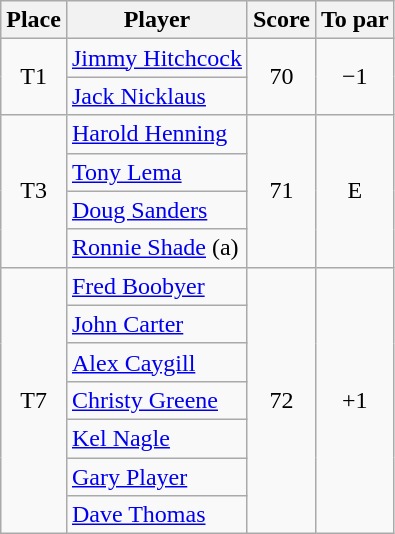<table class="wikitable">
<tr>
<th>Place</th>
<th>Player</th>
<th>Score</th>
<th>To par</th>
</tr>
<tr>
<td rowspan="2" align=center>T1</td>
<td> <a href='#'>Jimmy Hitchcock</a></td>
<td rowspan="2" align=center>70</td>
<td rowspan="2" align=center>−1</td>
</tr>
<tr>
<td> <a href='#'>Jack Nicklaus</a></td>
</tr>
<tr>
<td rowspan="4" align=center>T3</td>
<td> <a href='#'>Harold Henning</a></td>
<td rowspan="4" align=center>71</td>
<td rowspan="4" align=center>E</td>
</tr>
<tr>
<td> <a href='#'>Tony Lema</a></td>
</tr>
<tr>
<td> <a href='#'>Doug Sanders</a></td>
</tr>
<tr>
<td> <a href='#'>Ronnie Shade</a> (a)</td>
</tr>
<tr>
<td rowspan="7" align=center>T7</td>
<td> <a href='#'>Fred Boobyer</a></td>
<td rowspan="7" align=center>72</td>
<td rowspan="7" align=center>+1</td>
</tr>
<tr>
<td> <a href='#'>John Carter</a></td>
</tr>
<tr>
<td> <a href='#'>Alex Caygill</a></td>
</tr>
<tr>
<td> <a href='#'>Christy Greene</a></td>
</tr>
<tr>
<td> <a href='#'>Kel Nagle</a></td>
</tr>
<tr>
<td> <a href='#'>Gary Player</a></td>
</tr>
<tr>
<td> <a href='#'>Dave Thomas</a></td>
</tr>
</table>
